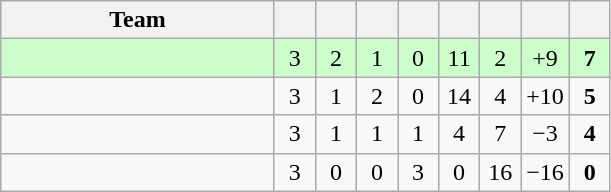<table class="wikitable" style="text-align: center;">
<tr>
<th width="175">Team</th>
<th width="20"></th>
<th width="20"></th>
<th width="20"></th>
<th width="20"></th>
<th width="20"></th>
<th width="20"></th>
<th width="20"></th>
<th width="20"></th>
</tr>
<tr bgcolor="#ccffcc">
<td align=left><em></em></td>
<td>3</td>
<td>2</td>
<td>1</td>
<td>0</td>
<td>11</td>
<td>2</td>
<td>+9</td>
<td><strong>7</strong></td>
</tr>
<tr bgcolor=>
<td align=left></td>
<td>3</td>
<td>1</td>
<td>2</td>
<td>0</td>
<td>14</td>
<td>4</td>
<td>+10</td>
<td><strong>5</strong></td>
</tr>
<tr bgcolor=>
<td align=left></td>
<td>3</td>
<td>1</td>
<td>1</td>
<td>1</td>
<td>4</td>
<td>7</td>
<td>−3</td>
<td><strong>4</strong></td>
</tr>
<tr bgcolor=>
<td align=left></td>
<td>3</td>
<td>0</td>
<td>0</td>
<td>3</td>
<td>0</td>
<td>16</td>
<td>−16</td>
<td><strong>0</strong></td>
</tr>
</table>
